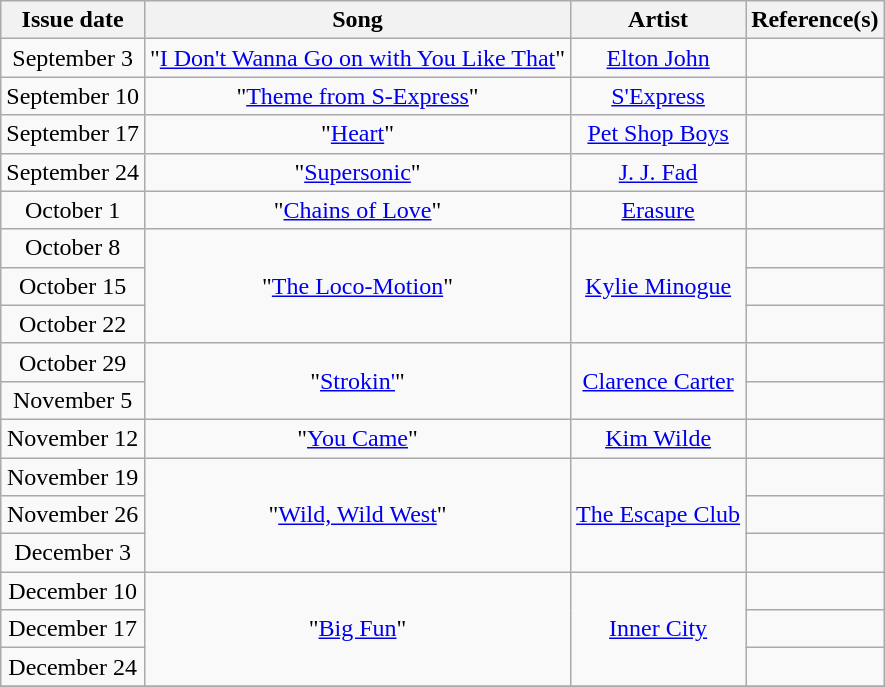<table class="wikitable" style="text-align: center;">
<tr>
<th>Issue date</th>
<th>Song</th>
<th>Artist</th>
<th>Reference(s)</th>
</tr>
<tr>
<td>September 3</td>
<td>"<a href='#'>I Don't Wanna Go on with You Like That</a>"</td>
<td><a href='#'>Elton John</a></td>
<td></td>
</tr>
<tr>
<td>September 10</td>
<td>"<a href='#'>Theme from S-Express</a>"</td>
<td><a href='#'>S'Express</a></td>
<td></td>
</tr>
<tr>
<td>September 17</td>
<td>"<a href='#'>Heart</a>"</td>
<td><a href='#'>Pet Shop Boys</a></td>
<td></td>
</tr>
<tr>
<td>September 24</td>
<td>"<a href='#'>Supersonic</a>"</td>
<td><a href='#'>J. J. Fad</a></td>
<td></td>
</tr>
<tr>
<td>October 1</td>
<td>"<a href='#'>Chains of Love</a>"</td>
<td><a href='#'>Erasure</a></td>
<td></td>
</tr>
<tr>
<td>October 8</td>
<td rowspan=3>"<a href='#'>The Loco-Motion</a>"</td>
<td rowspan=3><a href='#'>Kylie Minogue</a></td>
<td></td>
</tr>
<tr>
<td>October 15</td>
<td></td>
</tr>
<tr>
<td>October 22</td>
<td></td>
</tr>
<tr>
<td>October 29</td>
<td rowspan=2>"<a href='#'>Strokin'</a>"</td>
<td rowspan=2><a href='#'>Clarence Carter</a></td>
<td></td>
</tr>
<tr>
<td>November 5</td>
<td></td>
</tr>
<tr>
<td>November 12</td>
<td rowspan=1>"<a href='#'>You Came</a>"</td>
<td rowspan=1><a href='#'>Kim Wilde</a></td>
<td></td>
</tr>
<tr>
<td>November 19</td>
<td rowspan=3>"<a href='#'>Wild, Wild West</a>"</td>
<td rowspan=3><a href='#'>The Escape Club</a></td>
<td></td>
</tr>
<tr>
<td>November 26</td>
<td></td>
</tr>
<tr>
<td>December 3</td>
<td></td>
</tr>
<tr>
<td>December 10</td>
<td rowspan=3>"<a href='#'>Big Fun</a>"</td>
<td rowspan=3><a href='#'>Inner City</a></td>
<td></td>
</tr>
<tr>
<td>December 17</td>
<td></td>
</tr>
<tr>
<td>December 24</td>
<td></td>
</tr>
<tr>
</tr>
</table>
